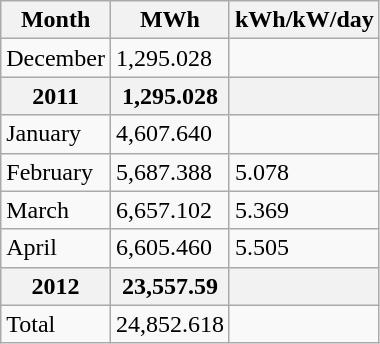<table class="wikitable">
<tr>
<th>Month</th>
<th>MWh</th>
<th>kWh/kW/day</th>
</tr>
<tr>
<td>December</td>
<td>1,295.028</td>
<td></td>
</tr>
<tr>
<th>2011</th>
<th>1,295.028</th>
<th></th>
</tr>
<tr>
<td>January</td>
<td>4,607.640</td>
<td></td>
</tr>
<tr>
<td>February</td>
<td>5,687.388</td>
<td>5.078</td>
</tr>
<tr>
<td>March</td>
<td>6,657.102</td>
<td>5.369</td>
</tr>
<tr>
<td>April</td>
<td>6,605.460</td>
<td>5.505</td>
</tr>
<tr>
<th>2012</th>
<th>23,557.59</th>
<th></th>
</tr>
<tr>
<td>Total</td>
<td>24,852.618</td>
</tr>
</table>
